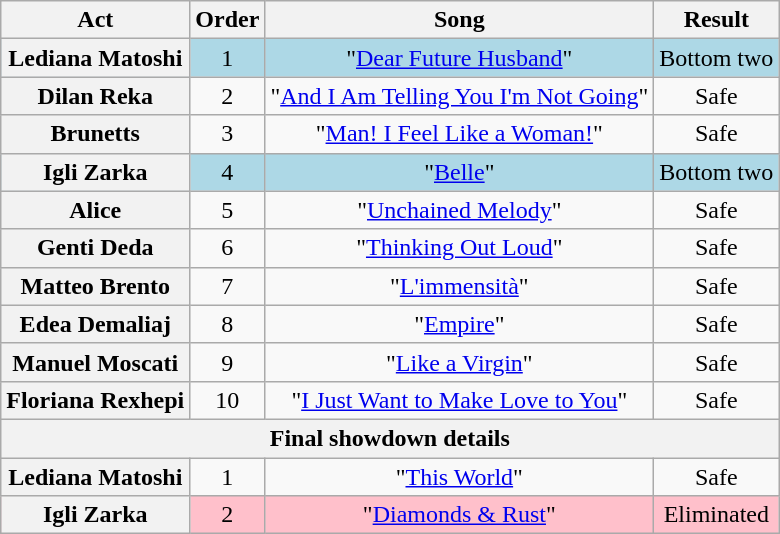<table class="wikitable plainrowheaders" style="text-align:center;">
<tr>
<th scope="col">Act</th>
<th scope="col">Order</th>
<th scope="col">Song</th>
<th scope="col">Result</th>
</tr>
<tr style="background:lightblue;">
<th scope="row">Lediana Matoshi</th>
<td>1</td>
<td>"<a href='#'>Dear Future Husband</a>"</td>
<td>Bottom two</td>
</tr>
<tr>
<th scope="row">Dilan Reka</th>
<td>2</td>
<td>"<a href='#'>And I Am Telling You I'm Not Going</a>"</td>
<td>Safe</td>
</tr>
<tr>
<th scope="row">Brunetts</th>
<td>3</td>
<td>"<a href='#'>Man! I Feel Like a Woman!</a>"</td>
<td>Safe</td>
</tr>
<tr style="background:lightblue;">
<th scope="row">Igli Zarka</th>
<td>4</td>
<td>"<a href='#'>Belle</a>"</td>
<td>Bottom two</td>
</tr>
<tr>
<th scope="row">Alice</th>
<td>5</td>
<td>"<a href='#'>Unchained Melody</a>"</td>
<td>Safe</td>
</tr>
<tr>
<th scope="row">Genti Deda</th>
<td>6</td>
<td>"<a href='#'>Thinking Out Loud</a>"</td>
<td>Safe</td>
</tr>
<tr>
<th scope="row">Matteo Brento</th>
<td>7</td>
<td>"<a href='#'>L'immensità</a>"</td>
<td>Safe</td>
</tr>
<tr>
<th scope="row">Edea Demaliaj</th>
<td>8</td>
<td>"<a href='#'>Empire</a>"</td>
<td>Safe</td>
</tr>
<tr>
<th scope="row">Manuel Moscati</th>
<td>9</td>
<td>"<a href='#'>Like a Virgin</a>"</td>
<td>Safe</td>
</tr>
<tr>
<th scope="row">Floriana Rexhepi</th>
<td>10</td>
<td>"<a href='#'>I Just Want to Make Love to You</a>"</td>
<td>Safe</td>
</tr>
<tr>
<th colspan="5">Final showdown details</th>
</tr>
<tr>
<th scope="row">Lediana Matoshi</th>
<td>1</td>
<td>"<a href='#'>This World</a>"</td>
<td>Safe</td>
</tr>
<tr style="background:pink;">
<th scope="row">Igli Zarka</th>
<td>2</td>
<td>"<a href='#'>Diamonds & Rust</a>"</td>
<td>Eliminated</td>
</tr>
</table>
